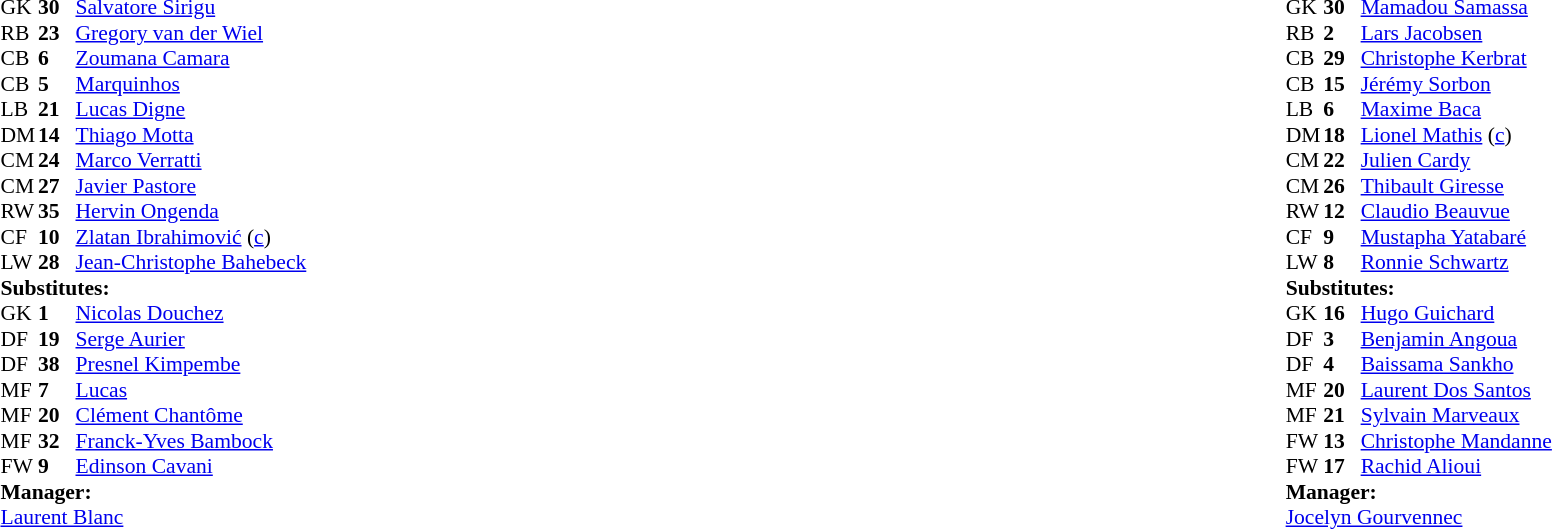<table width="100%">
<tr>
<td valign="top" width="50%"><br><table style="font-size: 90%" cellspacing="0" cellpadding="0">
<tr>
<th width=25></th>
<th width=25></th>
</tr>
<tr>
<td>GK</td>
<td><strong>30</strong></td>
<td> <a href='#'>Salvatore Sirigu</a></td>
</tr>
<tr>
<td>RB</td>
<td><strong>23</strong></td>
<td> <a href='#'>Gregory van der Wiel</a></td>
</tr>
<tr>
<td>CB</td>
<td><strong>6</strong></td>
<td> <a href='#'>Zoumana Camara</a></td>
</tr>
<tr>
<td>CB</td>
<td><strong>5</strong></td>
<td> <a href='#'>Marquinhos</a></td>
</tr>
<tr>
<td>LB</td>
<td><strong>21</strong></td>
<td> <a href='#'>Lucas Digne</a></td>
</tr>
<tr>
<td>DM</td>
<td><strong>14</strong></td>
<td> <a href='#'>Thiago Motta</a></td>
</tr>
<tr>
<td>CM</td>
<td><strong>24</strong></td>
<td> <a href='#'>Marco Verratti</a></td>
</tr>
<tr>
<td>CM</td>
<td><strong>27</strong></td>
<td> <a href='#'>Javier Pastore</a></td>
<td></td>
<td></td>
</tr>
<tr>
<td>RW</td>
<td><strong>35</strong></td>
<td> <a href='#'>Hervin Ongenda</a></td>
<td></td>
<td></td>
</tr>
<tr>
<td>CF</td>
<td><strong>10</strong></td>
<td> <a href='#'>Zlatan Ibrahimović</a> (<a href='#'>c</a>)</td>
</tr>
<tr>
<td>LW</td>
<td><strong>28</strong></td>
<td> <a href='#'>Jean-Christophe Bahebeck</a></td>
<td></td>
<td></td>
</tr>
<tr>
<td colspan=3><strong>Substitutes:</strong></td>
</tr>
<tr>
<td>GK</td>
<td><strong>1</strong></td>
<td> <a href='#'>Nicolas Douchez</a></td>
</tr>
<tr>
<td>DF</td>
<td><strong>19</strong></td>
<td> <a href='#'>Serge Aurier</a></td>
</tr>
<tr>
<td>DF</td>
<td><strong>38</strong></td>
<td> <a href='#'>Presnel Kimpembe</a></td>
</tr>
<tr>
<td>MF</td>
<td><strong>7</strong></td>
<td> <a href='#'>Lucas</a></td>
<td></td>
<td></td>
</tr>
<tr>
<td>MF</td>
<td><strong>20</strong></td>
<td> <a href='#'>Clément Chantôme</a></td>
<td></td>
<td></td>
</tr>
<tr>
<td>MF</td>
<td><strong>32</strong></td>
<td> <a href='#'>Franck-Yves Bambock</a></td>
</tr>
<tr>
<td>FW</td>
<td><strong>9</strong></td>
<td> <a href='#'>Edinson Cavani</a></td>
<td></td>
<td></td>
</tr>
<tr>
<td colspan=3><strong>Manager:</strong></td>
</tr>
<tr>
<td colspan=4> <a href='#'>Laurent Blanc</a></td>
</tr>
</table>
</td>
<td valign="top"></td>
<td style="vertical-align:top; width:50%"><br><table cellspacing="0" cellpadding="0" style="font-size:90%; margin:auto">
<tr>
<th width=25></th>
<th width=25></th>
</tr>
<tr>
<td>GK</td>
<td><strong>30</strong></td>
<td> <a href='#'>Mamadou Samassa</a></td>
</tr>
<tr>
<td>RB</td>
<td><strong>2</strong></td>
<td> <a href='#'>Lars Jacobsen</a></td>
</tr>
<tr>
<td>CB</td>
<td><strong>29</strong></td>
<td> <a href='#'>Christophe Kerbrat</a></td>
<td></td>
</tr>
<tr>
<td>CB</td>
<td><strong>15</strong></td>
<td> <a href='#'>Jérémy Sorbon</a></td>
</tr>
<tr>
<td>LB</td>
<td><strong>6</strong></td>
<td> <a href='#'>Maxime Baca</a></td>
</tr>
<tr>
<td>DM</td>
<td><strong>18</strong></td>
<td> <a href='#'>Lionel Mathis</a> (<a href='#'>c</a>)</td>
</tr>
<tr>
<td>CM</td>
<td><strong>22</strong></td>
<td> <a href='#'>Julien Cardy</a></td>
<td></td>
<td></td>
</tr>
<tr>
<td>CM</td>
<td><strong>26</strong></td>
<td> <a href='#'>Thibault Giresse</a></td>
</tr>
<tr>
<td>RW</td>
<td><strong>12</strong></td>
<td> <a href='#'>Claudio Beauvue</a></td>
</tr>
<tr>
<td>CF</td>
<td><strong>9</strong></td>
<td> <a href='#'>Mustapha Yatabaré</a></td>
</tr>
<tr>
<td>LW</td>
<td><strong>8</strong></td>
<td> <a href='#'>Ronnie Schwartz</a></td>
<td></td>
<td></td>
</tr>
<tr>
<td colspan=3><strong>Substitutes:</strong></td>
</tr>
<tr>
<td>GK</td>
<td><strong>16</strong></td>
<td> <a href='#'>Hugo Guichard</a></td>
</tr>
<tr>
<td>DF</td>
<td><strong>3</strong></td>
<td> <a href='#'>Benjamin Angoua</a></td>
</tr>
<tr>
<td>DF</td>
<td><strong>4</strong></td>
<td> <a href='#'>Baissama Sankho</a></td>
</tr>
<tr>
<td>MF</td>
<td><strong>20</strong></td>
<td> <a href='#'>Laurent Dos Santos</a></td>
</tr>
<tr>
<td>MF</td>
<td><strong>21</strong></td>
<td> <a href='#'>Sylvain Marveaux</a></td>
<td></td>
<td></td>
</tr>
<tr>
<td>FW</td>
<td><strong>13</strong></td>
<td> <a href='#'>Christophe Mandanne</a></td>
<td></td>
<td></td>
</tr>
<tr>
<td>FW</td>
<td><strong>17</strong></td>
<td> <a href='#'>Rachid Alioui</a></td>
<td></td>
<td></td>
<td></td>
</tr>
<tr>
<td colspan=3><strong>Manager:</strong></td>
</tr>
<tr>
<td colspan=4> <a href='#'>Jocelyn Gourvennec</a></td>
</tr>
</table>
</td>
</tr>
</table>
